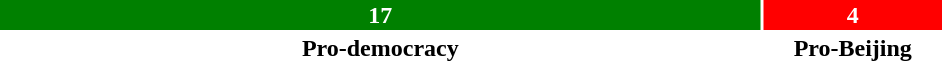<table style="width:50%; text-align:center;">
<tr style="color:white;">
<td style="background:green; width:81%;"><strong>17</strong></td>
<td style="background:red; width:19%;"><strong>4</strong></td>
</tr>
<tr>
<td><span><strong>Pro-democracy</strong></span></td>
<td><span><strong>Pro-Beijing</strong></span></td>
</tr>
</table>
